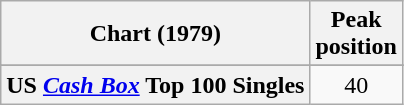<table class="wikitable sortable plainrowheaders" style="text-align:center">
<tr>
<th scope="col">Chart (1979)</th>
<th scope="col">Peak<br>position</th>
</tr>
<tr>
</tr>
<tr>
</tr>
<tr>
<th scope="row">US <em><a href='#'>Cash Box</a></em> Top 100 Singles</th>
<td>40</td>
</tr>
</table>
